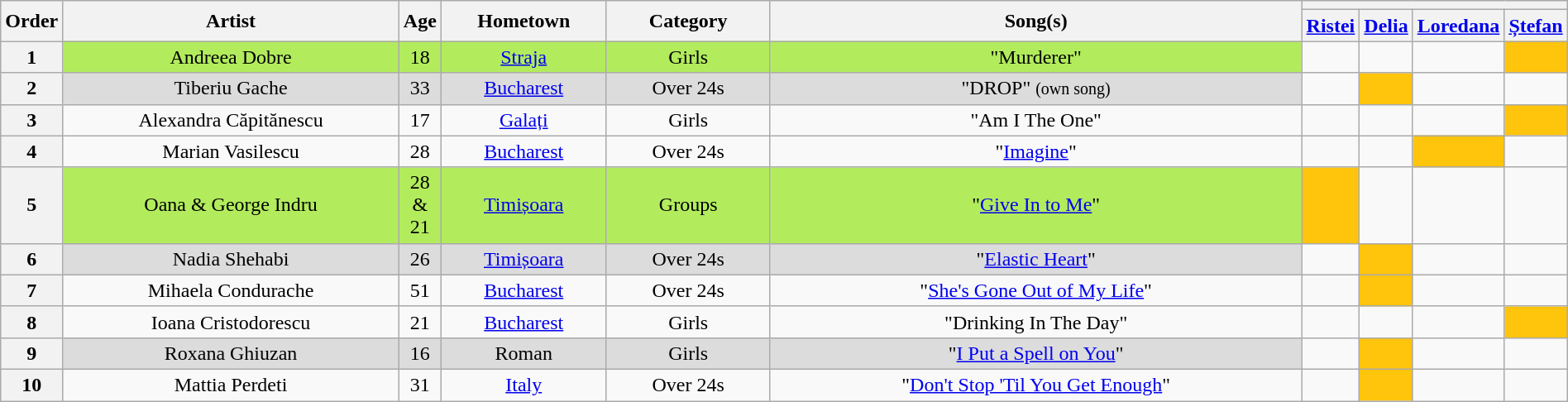<table class="wikitable" style="text-align:center;width:100%;max-width:115em;margin:auto">
<tr>
<th rowspan="2" style="width:3em">Order</th>
<th rowspan="2" style="width:23%">Artist</th>
<th rowspan="2" style="width:3em">Age</th>
<th rowspan="2" style="width:11%">Hometown</th>
<th rowspan="2" style="width:11%">Category</th>
<th rowspan="2" style="width:37%">Song(s)</th>
<th colspan="4"></th>
</tr>
<tr>
<th><a href='#'>Ristei</a></th>
<th><a href='#'>Delia</a></th>
<th><a href='#'>Loredana</a></th>
<th><a href='#'>Ștefan</a></th>
</tr>
<tr>
<th>1</th>
<td bgcolor="#B2EC5D">Andreea Dobre</td>
<td bgcolor="#B2EC5D">18</td>
<td bgcolor="#B2EC5D"><a href='#'>Straja</a></td>
<td bgcolor="#B2EC5D">Girls</td>
<td bgcolor="#B2EC5D">"Murderer"</td>
<td></td>
<td></td>
<td></td>
<td bgcolor="#ffc40c"></td>
</tr>
<tr>
<th>2</th>
<td bgcolor="#dcdcdc">Tiberiu Gache</td>
<td bgcolor="#dcdcdc">33</td>
<td bgcolor="#dcdcdc"><a href='#'>Bucharest</a></td>
<td bgcolor="#dcdcdc">Over 24s</td>
<td bgcolor="#dcdcdc">"DROP" <small>(own song)</small></td>
<td></td>
<td bgcolor="#ffc40c"></td>
<td></td>
<td></td>
</tr>
<tr>
<th>3</th>
<td>Alexandra Căpitănescu</td>
<td>17</td>
<td><a href='#'>Galați</a></td>
<td>Girls</td>
<td>"Am I The One"</td>
<td></td>
<td></td>
<td></td>
<td bgcolor="#ffc40c"></td>
</tr>
<tr>
<th>4</th>
<td>Marian Vasilescu</td>
<td>28</td>
<td><a href='#'>Bucharest</a></td>
<td>Over 24s</td>
<td>"<a href='#'>Imagine</a>"</td>
<td></td>
<td></td>
<td bgcolor="#ffc40c"></td>
<td></td>
</tr>
<tr>
<th>5</th>
<td bgcolor="#B2EC5D">Oana & George Indru</td>
<td bgcolor="#B2EC5D">28 & 21</td>
<td bgcolor="#B2EC5D"><a href='#'>Timișoara</a></td>
<td bgcolor="#B2EC5D">Groups</td>
<td bgcolor="#B2EC5D">"<a href='#'>Give In to Me</a>"</td>
<td bgcolor="#ffc40c"></td>
<td></td>
<td></td>
<td></td>
</tr>
<tr>
<th>6</th>
<td bgcolor="#dcdcdc">Nadia Shehabi</td>
<td bgcolor="#dcdcdc">26</td>
<td bgcolor="#dcdcdc"><a href='#'>Timișoara</a></td>
<td bgcolor="#dcdcdc">Over 24s</td>
<td bgcolor="#dcdcdc">"<a href='#'>Elastic Heart</a>"</td>
<td></td>
<td bgcolor="#ffc40c"></td>
<td></td>
<td></td>
</tr>
<tr>
<th>7</th>
<td>Mihaela Condurache</td>
<td>51</td>
<td><a href='#'>Bucharest</a></td>
<td>Over 24s</td>
<td>"<a href='#'>She's Gone Out of My Life</a>"</td>
<td></td>
<td bgcolor="#ffc40c"></td>
<td></td>
<td></td>
</tr>
<tr>
<th>8</th>
<td>Ioana Cristodorescu</td>
<td>21</td>
<td><a href='#'>Bucharest</a></td>
<td>Girls</td>
<td>"Drinking In The Day"</td>
<td></td>
<td></td>
<td></td>
<td bgcolor="#ffc40c"></td>
</tr>
<tr>
<th>9</th>
<td bgcolor="#dcdcdc">Roxana Ghiuzan</td>
<td bgcolor="#dcdcdc">16</td>
<td bgcolor="#dcdcdc">Roman</td>
<td bgcolor="#dcdcdc">Girls</td>
<td bgcolor="#dcdcdc">"<a href='#'>I Put a Spell on You</a>"</td>
<td></td>
<td bgcolor="#ffc40c"></td>
<td></td>
<td></td>
</tr>
<tr>
<th>10</th>
<td>Mattia Perdeti</td>
<td>31</td>
<td><a href='#'>Italy</a></td>
<td>Over 24s</td>
<td>"<a href='#'>Don't Stop 'Til You Get Enough</a>"</td>
<td></td>
<td bgcolor="#ffc40c"></td>
<td></td>
<td></td>
</tr>
</table>
